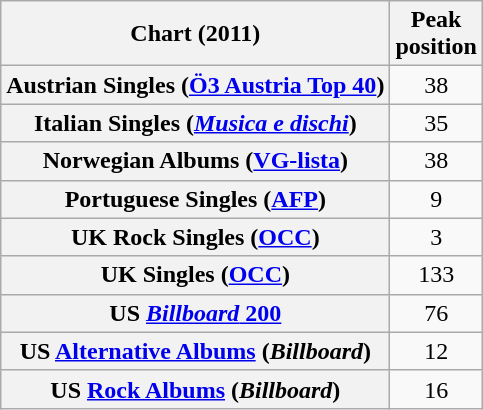<table class="wikitable sortable plainrowheaders">
<tr>
<th scope="col">Chart (2011)</th>
<th scope="col">Peak<br>position</th>
</tr>
<tr>
<th scope="row">Austrian Singles (<a href='#'>Ö3 Austria Top 40</a>)</th>
<td align="center">38</td>
</tr>
<tr>
<th scope="row">Italian Singles (<em><a href='#'>Musica e dischi</a></em>)</th>
<td align="center">35</td>
</tr>
<tr>
<th scope="row">Norwegian Albums (<a href='#'>VG-lista</a>)</th>
<td align="center">38</td>
</tr>
<tr>
<th scope="row">Portuguese Singles (<a href='#'>AFP</a>)</th>
<td align="center">9</td>
</tr>
<tr>
<th scope="row">UK Rock Singles (<a href='#'>OCC</a>)</th>
<td align="center">3</td>
</tr>
<tr>
<th scope="row">UK Singles (<a href='#'>OCC</a>)</th>
<td align="center">133</td>
</tr>
<tr>
<th scope="row">US <a href='#'><em>Billboard</em> 200</a></th>
<td align="center">76</td>
</tr>
<tr>
<th scope="row">US <a href='#'>Alternative Albums</a> (<em>Billboard</em>)</th>
<td align="center">12</td>
</tr>
<tr>
<th scope="row">US <a href='#'>Rock Albums</a> (<em>Billboard</em>)</th>
<td align="center">16</td>
</tr>
</table>
